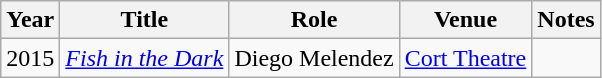<table class="wikitable">
<tr>
<th>Year</th>
<th>Title</th>
<th>Role</th>
<th>Venue</th>
<th>Notes</th>
</tr>
<tr>
<td>2015</td>
<td><em><a href='#'>Fish in the Dark</a></em></td>
<td>Diego Melendez</td>
<td><a href='#'>Cort Theatre</a></td>
<td></td>
</tr>
</table>
